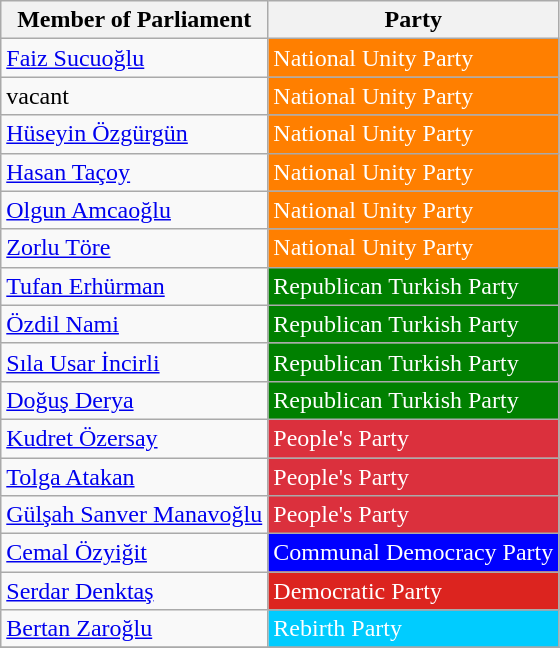<table class="wikitable">
<tr>
<th>Member of Parliament</th>
<th>Party</th>
</tr>
<tr>
<td><a href='#'>Faiz Sucuoğlu</a></td>
<td style="background:#FF7F00; color:white">National Unity Party</td>
</tr>
<tr>
<td>vacant</td>
<td style="background:#FF7F00; color:white">National Unity Party</td>
</tr>
<tr>
<td><a href='#'>Hüseyin Özgürgün</a></td>
<td style="background:#FF7F00; color:white">National Unity Party</td>
</tr>
<tr>
<td><a href='#'>Hasan Taçoy</a></td>
<td style="background:#FF7F00; color:white">National Unity Party</td>
</tr>
<tr>
<td><a href='#'>Olgun Amcaoğlu</a></td>
<td style="background:#FF7F00; color:white">National Unity Party</td>
</tr>
<tr>
<td><a href='#'>Zorlu Töre</a></td>
<td style="background:#FF7F00; color:white">National Unity Party</td>
</tr>
<tr>
<td><a href='#'>Tufan Erhürman</a></td>
<td style="background:#008000; color:white">Republican Turkish Party</td>
</tr>
<tr>
<td><a href='#'>Özdil Nami</a></td>
<td style="background:#008000; color:white">Republican Turkish Party</td>
</tr>
<tr>
<td><a href='#'>Sıla Usar İncirli</a></td>
<td style="background:#008000; color:white">Republican Turkish Party</td>
</tr>
<tr>
<td><a href='#'>Doğuş Derya</a></td>
<td style="background:#008000; color:white">Republican Turkish Party</td>
</tr>
<tr>
<td><a href='#'>Kudret Özersay</a></td>
<td style="background:#DB303D; color:white">People's Party</td>
</tr>
<tr>
<td><a href='#'>Tolga Atakan</a></td>
<td style="background:#DB303D; color:white">People's Party</td>
</tr>
<tr>
<td><a href='#'>Gülşah Sanver Manavoğlu</a></td>
<td style="background:#DB303D; color:white">People's Party</td>
</tr>
<tr>
<td><a href='#'>Cemal Özyiğit</a></td>
<td style="background:#0000FF; color:white">Communal Democracy Party</td>
</tr>
<tr>
<td><a href='#'>Serdar Denktaş</a></td>
<td style="background:#DC241f; color:white">Democratic Party</td>
</tr>
<tr>
<td><a href='#'>Bertan Zaroğlu</a></td>
<td style="background:#00CCFF; color:white">Rebirth Party</td>
</tr>
<tr>
</tr>
</table>
